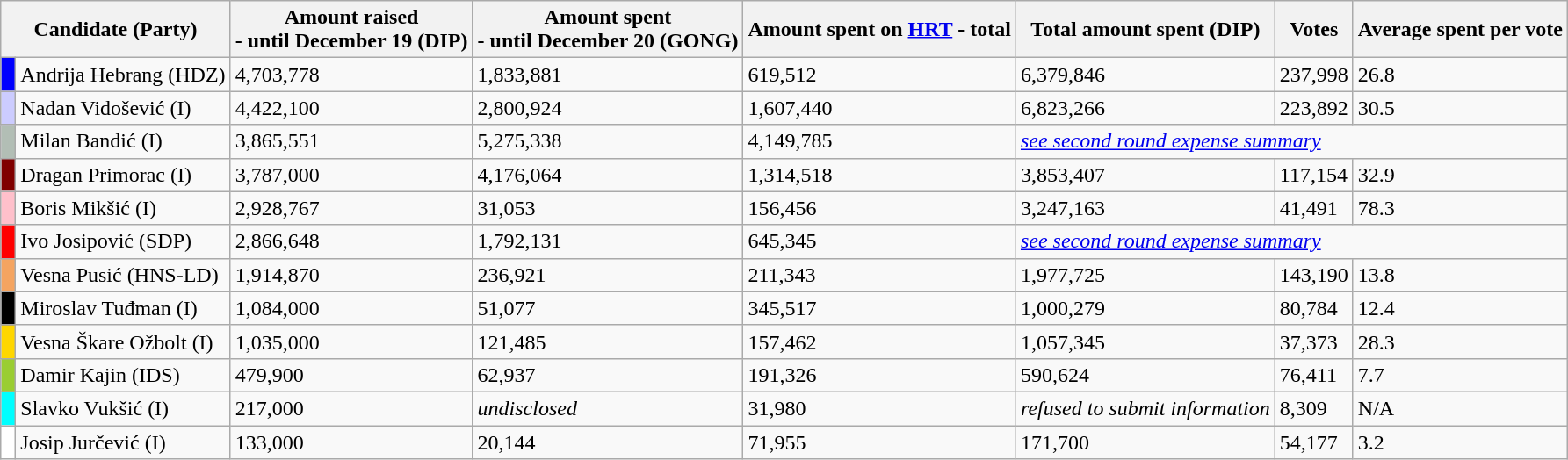<table class="wikitable sortable" style="font:bold">
<tr>
<th colspan=2>Candidate (Party)</th>
<th>Amount raised<br>- until December 19 (DIP)</th>
<th>Amount spent<br>- until December 20 (GONG)</th>
<th>Amount spent on <a href='#'>HRT</a> - total</th>
<th>Total amount spent (DIP)</th>
<th>Votes</th>
<th>Average spent per vote</th>
</tr>
<tr>
<td style="background: blue"> </td>
<td>Andrija Hebrang (HDZ)</td>
<td>4,703,778</td>
<td>1,833,881</td>
<td>619,512</td>
<td>6,379,846</td>
<td>237,998</td>
<td>26.8</td>
</tr>
<tr>
<td style="background:#ccf;"> </td>
<td>Nadan Vidošević (I)</td>
<td>4,422,100</td>
<td>2,800,924</td>
<td>1,607,440</td>
<td>6,823,266</td>
<td>223,892</td>
<td>30.5</td>
</tr>
<tr>
<td style="background: #B2BEB5"> </td>
<td>Milan Bandić (I)</td>
<td>3,865,551</td>
<td>5,275,338</td>
<td>4,149,785</td>
<td colspan="3"><a href='#'><em>see second round expense summary</em></a></td>
</tr>
<tr>
<td style="background:maroon;"> </td>
<td>Dragan Primorac (I)</td>
<td>3,787,000</td>
<td>4,176,064</td>
<td>1,314,518</td>
<td>3,853,407</td>
<td>117,154</td>
<td>32.9</td>
</tr>
<tr>
<td style="background: pink"> </td>
<td>Boris Mikšić (I)</td>
<td>2,928,767</td>
<td>31,053</td>
<td>156,456</td>
<td>3,247,163</td>
<td>41,491</td>
<td>78.3</td>
</tr>
<tr>
<td style="background: red"> </td>
<td>Ivo Josipović (SDP)</td>
<td>2,866,648</td>
<td>1,792,131</td>
<td>645,345</td>
<td colspan="3"><a href='#'><em>see second round expense summary</em></a></td>
</tr>
<tr>
<td style="background: sandybrown"> </td>
<td>Vesna Pusić (HNS-LD)</td>
<td>1,914,870</td>
<td>236,921</td>
<td>211,343</td>
<td>1,977,725</td>
<td>143,190</td>
<td>13.8</td>
</tr>
<tr>
<td style="background: black"> </td>
<td>Miroslav Tuđman (I)</td>
<td>1,084,000</td>
<td>51,077</td>
<td>345,517</td>
<td>1,000,279</td>
<td>80,784</td>
<td>12.4</td>
</tr>
<tr>
<td style="background: gold"> </td>
<td>Vesna Škare Ožbolt (I)</td>
<td>1,035,000</td>
<td>121,485</td>
<td>157,462</td>
<td>1,057,345</td>
<td>37,373</td>
<td>28.3</td>
</tr>
<tr>
<td style="background: #9ACD32"> </td>
<td>Damir Kajin (IDS)</td>
<td>479,900</td>
<td>62,937</td>
<td>191,326</td>
<td>590,624</td>
<td>76,411</td>
<td>7.7</td>
</tr>
<tr>
<td style="background: cyan"> </td>
<td>Slavko Vukšić (I)</td>
<td>217,000</td>
<td><em>undisclosed</em></td>
<td>31,980</td>
<td><em>refused to submit information</em></td>
<td>8,309</td>
<td>N/A</td>
</tr>
<tr>
<td style="background: white"> </td>
<td>Josip Jurčević (I)</td>
<td>133,000</td>
<td>20,144</td>
<td>71,955</td>
<td>171,700</td>
<td>54,177</td>
<td>3.2</td>
</tr>
</table>
